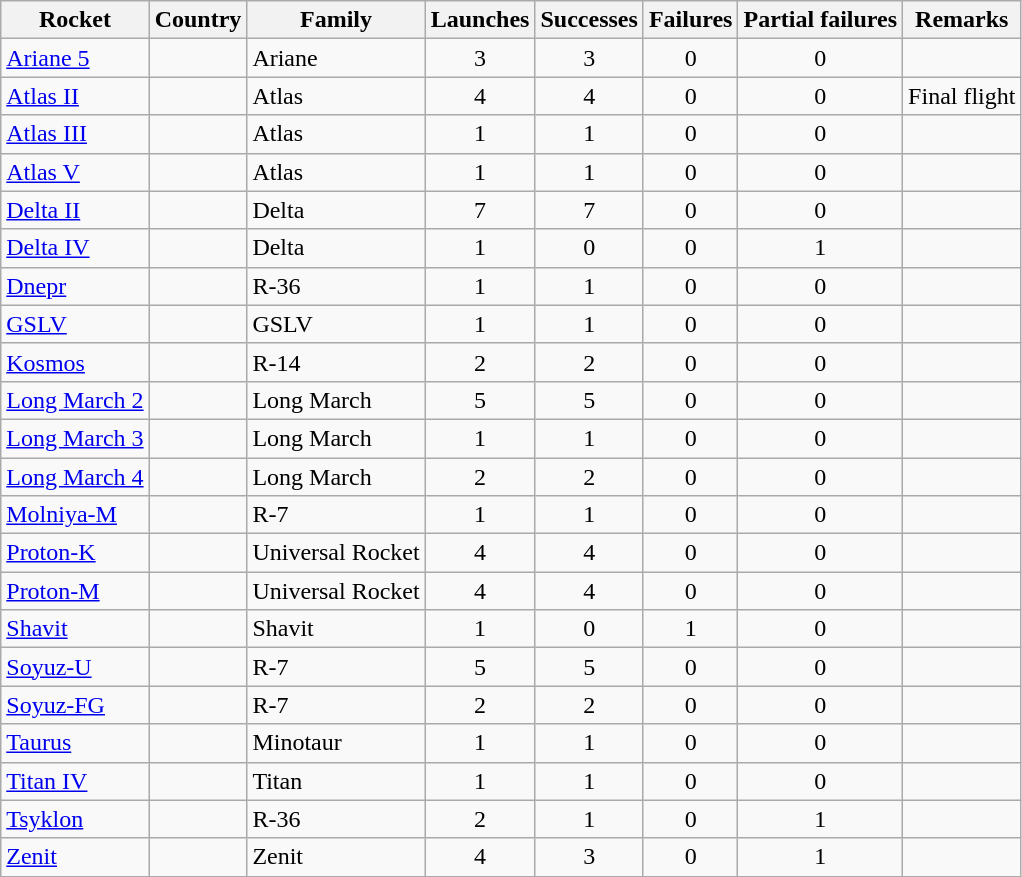<table class="wikitable sortable collapsible collapsed" style=text-align:center>
<tr>
<th>Rocket</th>
<th>Country</th>
<th>Family</th>
<th>Launches</th>
<th>Successes</th>
<th>Failures</th>
<th>Partial failures</th>
<th>Remarks</th>
</tr>
<tr>
<td align=left><a href='#'>Ariane 5</a></td>
<td align=left></td>
<td align=left>Ariane</td>
<td>3</td>
<td>3</td>
<td>0</td>
<td>0</td>
<td></td>
</tr>
<tr>
<td align=left><a href='#'>Atlas II</a></td>
<td align=left></td>
<td align=left>Atlas</td>
<td>4</td>
<td>4</td>
<td>0</td>
<td>0</td>
<td align=left>Final flight</td>
</tr>
<tr>
<td align=left><a href='#'>Atlas III</a></td>
<td align=left></td>
<td align=left>Atlas</td>
<td>1</td>
<td>1</td>
<td>0</td>
<td>0</td>
<td></td>
</tr>
<tr>
<td align=left><a href='#'>Atlas V</a></td>
<td align=left></td>
<td align=left>Atlas</td>
<td>1</td>
<td>1</td>
<td>0</td>
<td>0</td>
<td></td>
</tr>
<tr>
<td align=left><a href='#'>Delta II</a></td>
<td align=left></td>
<td align=left>Delta</td>
<td>7</td>
<td>7</td>
<td>0</td>
<td>0</td>
<td></td>
</tr>
<tr>
<td align=left><a href='#'>Delta IV</a></td>
<td align=left></td>
<td align=left>Delta</td>
<td>1</td>
<td>0</td>
<td>0</td>
<td>1</td>
<td></td>
</tr>
<tr>
<td align=left><a href='#'>Dnepr</a></td>
<td align=left></td>
<td align=left>R-36</td>
<td>1</td>
<td>1</td>
<td>0</td>
<td>0</td>
<td></td>
</tr>
<tr>
<td align=left><a href='#'>GSLV</a></td>
<td align=left></td>
<td align=left>GSLV</td>
<td>1</td>
<td>1</td>
<td>0</td>
<td>0</td>
<td></td>
</tr>
<tr>
<td align=left><a href='#'>Kosmos</a></td>
<td align=left></td>
<td align=left>R-14</td>
<td>2</td>
<td>2</td>
<td>0</td>
<td>0</td>
</tr>
<tr>
<td align=left><a href='#'>Long March 2</a></td>
<td align=left></td>
<td align=left>Long March</td>
<td>5</td>
<td>5</td>
<td>0</td>
<td>0</td>
<td></td>
</tr>
<tr>
<td align=left><a href='#'>Long March 3</a></td>
<td align=left></td>
<td align=left>Long March</td>
<td>1</td>
<td>1</td>
<td>0</td>
<td>0</td>
<td></td>
</tr>
<tr>
<td align=left><a href='#'>Long March 4</a></td>
<td align=left></td>
<td align=left>Long March</td>
<td>2</td>
<td>2</td>
<td>0</td>
<td>0</td>
<td></td>
</tr>
<tr>
<td align=left><a href='#'>Molniya-M</a></td>
<td align=left></td>
<td align=left>R-7</td>
<td>1</td>
<td>1</td>
<td>0</td>
<td>0</td>
<td></td>
</tr>
<tr>
<td align=left><a href='#'>Proton-K</a></td>
<td align=left></td>
<td align=left>Universal Rocket</td>
<td>4</td>
<td>4</td>
<td>0</td>
<td>0</td>
<td></td>
</tr>
<tr>
<td align=left><a href='#'>Proton-M</a></td>
<td align=left></td>
<td align=left>Universal Rocket</td>
<td>4</td>
<td>4</td>
<td>0</td>
<td>0</td>
<td></td>
</tr>
<tr>
<td align=left><a href='#'>Shavit</a></td>
<td align=left></td>
<td align=left>Shavit</td>
<td>1</td>
<td>0</td>
<td>1</td>
<td>0</td>
<td></td>
</tr>
<tr>
<td align=left><a href='#'>Soyuz-U</a></td>
<td align=left></td>
<td align=left>R-7</td>
<td>5</td>
<td>5</td>
<td>0</td>
<td>0</td>
<td></td>
</tr>
<tr>
<td align=left><a href='#'>Soyuz-FG</a></td>
<td align=left></td>
<td align=left>R-7</td>
<td>2</td>
<td>2</td>
<td>0</td>
<td>0</td>
<td></td>
</tr>
<tr>
<td align=left><a href='#'>Taurus</a></td>
<td align=left></td>
<td align=left>Minotaur</td>
<td>1</td>
<td>1</td>
<td>0</td>
<td>0</td>
<td></td>
</tr>
<tr>
<td align=left><a href='#'>Titan IV</a></td>
<td align=left></td>
<td align=left>Titan</td>
<td>1</td>
<td>1</td>
<td>0</td>
<td>0</td>
<td></td>
</tr>
<tr>
<td align=left><a href='#'>Tsyklon</a></td>
<td align=left></td>
<td align=left>R-36</td>
<td>2</td>
<td>1</td>
<td>0</td>
<td>1</td>
<td></td>
</tr>
<tr>
<td align=left><a href='#'>Zenit</a></td>
<td align=left></td>
<td align=left>Zenit</td>
<td>4</td>
<td>3</td>
<td>0</td>
<td>1</td>
<td></td>
</tr>
</table>
